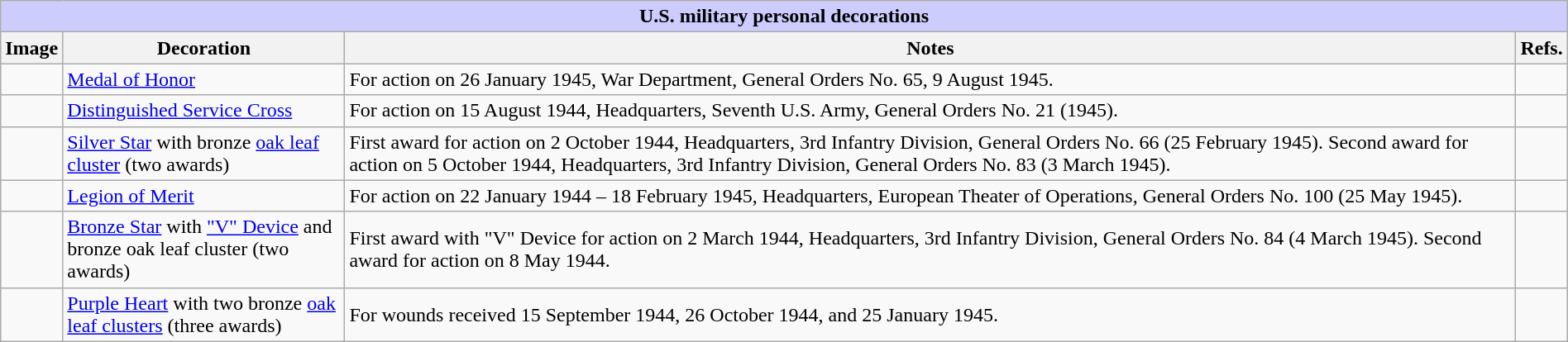<table class="wikitable " width="100%">
<tr>
<th colspan="4" style="background:#ccf; text-align:center"><strong>U.S. military personal decorations</strong></th>
</tr>
<tr>
<th scope="col">Image</th>
<th scope="col" style="width:220px">Decoration</th>
<th scope="col">Notes</th>
<th scope="col" style="width:20px">Refs.</th>
</tr>
<tr>
<td scope="row"></td>
<td><a href='#'>Medal of Honor</a></td>
<td>For action on 26 January 1945, War Department, General Orders No. 65, 9 August 1945.</td>
<td></td>
</tr>
<tr>
<td scope="row"></td>
<td><a href='#'>Distinguished Service Cross</a></td>
<td>For action on 15 August 1944, Headquarters, Seventh U.S. Army, General Orders No. 21 (1945).</td>
<td></td>
</tr>
<tr>
<td scope="row"></td>
<td><a href='#'>Silver Star</a> with bronze <a href='#'>oak leaf cluster</a> (two awards)</td>
<td>First award for action on 2 October 1944, Headquarters, 3rd Infantry Division, General Orders No. 66 (25 February 1945). Second award for action on 5 October 1944, Headquarters, 3rd Infantry Division, General Orders No. 83 (3 March 1945).</td>
<td></td>
</tr>
<tr>
<td scope="row"></td>
<td><a href='#'>Legion of Merit</a></td>
<td>For action on 22 January 1944 – 18 February 1945, Headquarters, European Theater of Operations, General Orders No. 100 (25 May 1945).</td>
<td></td>
</tr>
<tr>
<td scope="row"></td>
<td><a href='#'>Bronze Star</a> with <a href='#'>"V" Device</a> and bronze oak leaf cluster (two awards)</td>
<td>First award with "V" Device for action on 2 March 1944, Headquarters, 3rd Infantry Division, General Orders No. 84 (4 March 1945). Second award for action on 8 May 1944.</td>
<td></td>
</tr>
<tr>
<td scope="row"></td>
<td><a href='#'>Purple Heart</a> with two bronze <a href='#'>oak leaf clusters</a> (three awards)</td>
<td>For wounds received 15 September 1944, 26 October 1944, and 25 January 1945.</td>
<td></td>
</tr>
</table>
